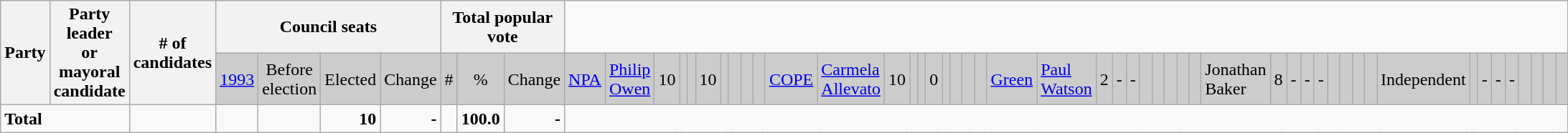<table class="wikitable">
<tr>
<th rowspan="2" colspan="2">Party</th>
<th rowspan="2">Party leader<br>or mayoral<br>candidate</th>
<th rowspan="2"># of<br>candidates</th>
<th colspan="4">Council seats</th>
<th colspan="3">Total popular vote</th>
</tr>
<tr bgcolor="cccccc">
<td align="center"><a href='#'>1993</a></td>
<td align="center">Before election</td>
<td align="center">Elected</td>
<td align="center">Change</td>
<td align="center">#</td>
<td align="center">%</td>
<td align="center">Change<br></td>
<td><a href='#'>NPA</a></td>
<td><a href='#'>Philip Owen</a></td>
<td align="right">10</td>
<td align="right"></td>
<td align="right"></td>
<td align="right">10</td>
<td align="right"></td>
<td align="right"> </td>
<td align="right"> </td>
<td align="right"> <br></td>
<td><a href='#'>COPE</a></td>
<td><a href='#'>Carmela Allevato</a></td>
<td align="right">10</td>
<td align="right"></td>
<td align="right"></td>
<td align="right">0</td>
<td align="right"></td>
<td align="right"> </td>
<td align="right"> </td>
<td align="right"> <br></td>
<td><a href='#'>Green</a></td>
<td><a href='#'>Paul Watson</a></td>
<td align="right">2</td>
<td align="right">-</td>
<td align="right">-</td>
<td align="right"> </td>
<td align="right"> </td>
<td align="right"> </td>
<td align="right"> </td>
<td align="right"> <br></td>
<td>Jonathan Baker</td>
<td align="right">8</td>
<td align="right">-</td>
<td align="right">-</td>
<td align="right">-</td>
<td align="right"> </td>
<td align="right"> </td>
<td align="right"> </td>
<td align="right"> <br></td>
<td colspan="2">Independent</td>
<td align="right"></td>
<td align="right">-</td>
<td align="right">-</td>
<td align="right">-</td>
<td align="right"> </td>
<td align="right"> </td>
<td align="right"> </td>
<td align="right"> </td>
</tr>
<tr>
<td colspan="3"><strong>Total</strong></td>
<td align="right"></td>
<td align="right"></td>
<td align="right"></td>
<td align="right"><strong>10</strong></td>
<td align="right"><strong>-</strong></td>
<td align="right"><strong> </strong></td>
<td align="right"><strong>100.0</strong></td>
<td align="right"><strong>-</strong></td>
</tr>
</table>
